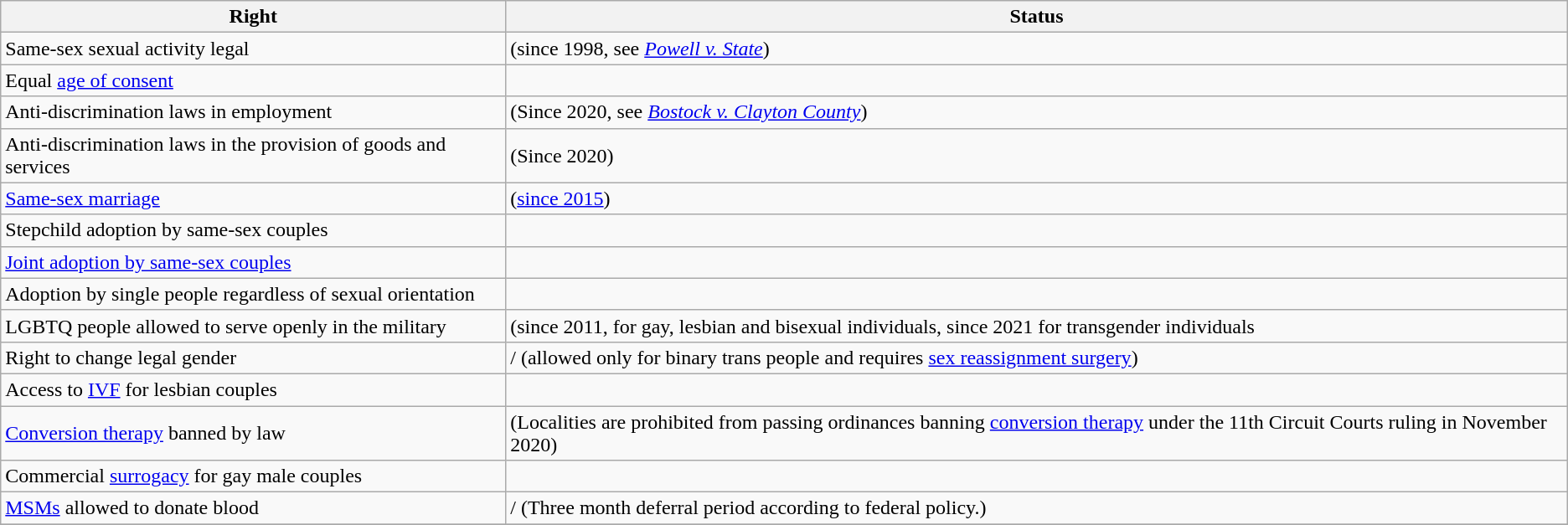<table class="wikitable">
<tr>
<th>Right</th>
<th>Status</th>
</tr>
<tr>
<td>Same-sex sexual activity legal</td>
<td> (since 1998, see <em><a href='#'>Powell v. State</a></em>)</td>
</tr>
<tr>
<td>Equal <a href='#'>age of consent</a></td>
<td></td>
</tr>
<tr>
<td>Anti-discrimination laws in employment</td>
<td> (Since 2020, see <em><a href='#'>Bostock v. Clayton County</a></em>)</td>
</tr>
<tr>
<td>Anti-discrimination laws in the provision of goods and services</td>
<td>(Since 2020)</td>
</tr>
<tr>
<td><a href='#'>Same-sex marriage</a></td>
<td> (<a href='#'>since 2015</a>)</td>
</tr>
<tr>
<td>Stepchild adoption by same-sex couples</td>
<td></td>
</tr>
<tr>
<td><a href='#'>Joint adoption by same-sex couples</a></td>
<td></td>
</tr>
<tr>
<td>Adoption by single people regardless of sexual orientation</td>
<td></td>
</tr>
<tr>
<td>LGBTQ people allowed to serve openly in the military</td>
<td> (since 2011, for gay, lesbian and bisexual individuals, since 2021 for transgender individuals</td>
</tr>
<tr>
<td>Right to change legal gender</td>
<td>/ (allowed only for binary trans people and requires <a href='#'>sex reassignment surgery</a>)</td>
</tr>
<tr>
<td>Access to <a href='#'>IVF</a> for lesbian couples</td>
<td></td>
</tr>
<tr>
<td><a href='#'>Conversion therapy</a> banned by law</td>
<td> (Localities are prohibited from passing ordinances banning <a href='#'>conversion therapy</a> under the 11th Circuit Courts ruling in November 2020)</td>
</tr>
<tr>
<td>Commercial <a href='#'>surrogacy</a> for gay male couples</td>
<td></td>
</tr>
<tr>
<td><a href='#'>MSMs</a> allowed to donate blood</td>
<td>/ (Three month deferral period according to federal policy.)</td>
</tr>
<tr>
</tr>
</table>
